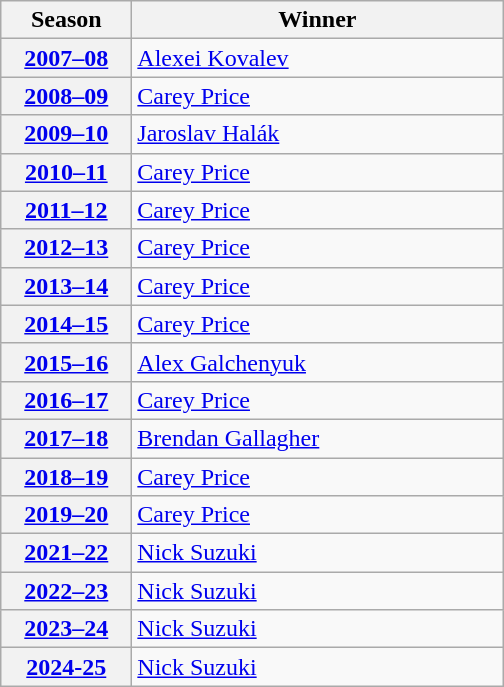<table class="wikitable">
<tr>
<th scope="col" style="width:5em">Season</th>
<th scope="col" style="width:15em">Winner</th>
</tr>
<tr>
<th scope="row"><a href='#'>2007–08</a></th>
<td><a href='#'>Alexei Kovalev</a></td>
</tr>
<tr>
<th scope="row"><a href='#'>2008–09</a></th>
<td><a href='#'>Carey Price</a></td>
</tr>
<tr>
<th scope="row"><a href='#'>2009–10</a></th>
<td><a href='#'>Jaroslav Halák</a></td>
</tr>
<tr>
<th scope="row"><a href='#'>2010–11</a></th>
<td><a href='#'>Carey Price</a></td>
</tr>
<tr>
<th scope="row"><a href='#'>2011–12</a></th>
<td><a href='#'>Carey Price</a></td>
</tr>
<tr>
<th scope="row"><a href='#'>2012–13</a></th>
<td><a href='#'>Carey Price</a></td>
</tr>
<tr>
<th scope="row"><a href='#'>2013–14</a></th>
<td><a href='#'>Carey Price</a></td>
</tr>
<tr>
<th scope="row"><a href='#'>2014–15</a></th>
<td><a href='#'>Carey Price</a></td>
</tr>
<tr>
<th scope="row"><a href='#'>2015–16</a></th>
<td><a href='#'>Alex Galchenyuk</a></td>
</tr>
<tr>
<th scope="row"><a href='#'>2016–17</a></th>
<td><a href='#'>Carey Price</a></td>
</tr>
<tr>
<th scope="row"><a href='#'>2017–18</a></th>
<td><a href='#'>Brendan Gallagher</a></td>
</tr>
<tr>
<th scope="row"><a href='#'>2018–19</a></th>
<td><a href='#'>Carey Price</a></td>
</tr>
<tr>
<th scope="row"><a href='#'>2019–20</a></th>
<td><a href='#'>Carey Price</a></td>
</tr>
<tr>
<th scope="row"><a href='#'>2021–22</a></th>
<td><a href='#'>Nick Suzuki</a></td>
</tr>
<tr>
<th scope="row"><a href='#'>2022–23</a></th>
<td><a href='#'>Nick Suzuki</a></td>
</tr>
<tr>
<th scope="row"><a href='#'>2023–24</a></th>
<td><a href='#'>Nick Suzuki</a></td>
</tr>
<tr>
<th scope="row"><a href='#'>2024-25</a></th>
<td><a href='#'>Nick Suzuki</a></td>
</tr>
</table>
